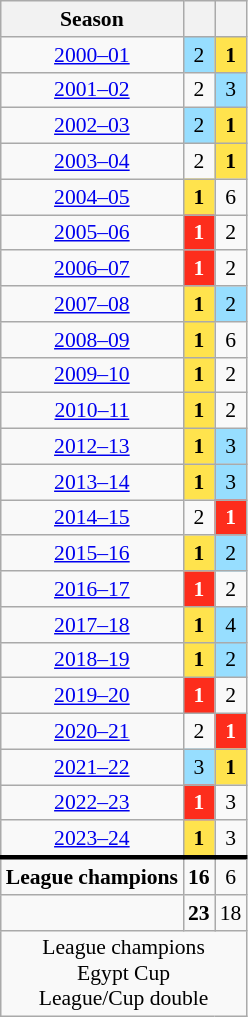<table class="wikitable sortable" style="text-align:center; font-size:90%">
<tr>
<th>Season</th>
<th></th>
<th></th>
</tr>
<tr>
<td><a href='#'>2000–01</a></td>
<td style="background: #97DEFF;">2</td>
<td style="background: #FFE34D;"><strong>1</strong></td>
</tr>
<tr>
<td><a href='#'>2001–02</a></td>
<td>2</td>
<td style="background: #97DEFF;">3</td>
</tr>
<tr>
<td><a href='#'>2002–03</a></td>
<td style="background: #97DEFF;">2</td>
<td style="background: #FFE34D;"><strong>1</strong></td>
</tr>
<tr>
<td><a href='#'>2003–04</a></td>
<td>2</td>
<td style="background: #FFE34D;"><strong>1</strong></td>
</tr>
<tr>
<td><a href='#'>2004–05</a></td>
<td style="background: #FFE34D;"><strong>1</strong></td>
<td>6</td>
</tr>
<tr>
<td><a href='#'>2005–06</a></td>
<td style="background:#FD2D1C; color:#FFFFFF""><strong>1</strong></td>
<td>2</td>
</tr>
<tr>
<td><a href='#'>2006–07</a></td>
<td style="background:#FD2D1C; color:#FFFFFF""><strong>1</strong></td>
<td>2</td>
</tr>
<tr>
<td><a href='#'>2007–08</a></td>
<td style="background: #FFE34D;"><strong>1</strong></td>
<td style="background: #97DEFF;">2</td>
</tr>
<tr>
<td><a href='#'>2008–09</a></td>
<td style="background: #FFE34D;"><strong>1</strong></td>
<td>6</td>
</tr>
<tr>
<td><a href='#'>2009–10</a></td>
<td style="background: #FFE34D;"><strong>1</strong></td>
<td>2</td>
</tr>
<tr>
<td><a href='#'>2010–11</a></td>
<td style="background: #FFE34D;"><strong>1</strong></td>
<td>2</td>
</tr>
<tr>
<td><a href='#'>2012–13</a></td>
<td style="background: #FFE34D;"><strong>1</strong></td>
<td style="background: #97DEFF;">3</td>
</tr>
<tr>
<td><a href='#'>2013–14</a></td>
<td style="background: #FFE34D;"><strong>1</strong></td>
<td style="background: #97DEFF;">3</td>
</tr>
<tr>
<td><a href='#'>2014–15</a></td>
<td>2</td>
<td style="background:#FD2D1C; color:#FFFFFF""><strong>1</strong></td>
</tr>
<tr>
<td><a href='#'>2015–16</a></td>
<td style="background: #FFE34D;"><strong>1</strong></td>
<td style="background: #97DEFF;">2</td>
</tr>
<tr>
<td><a href='#'>2016–17</a></td>
<td style="background:#FD2D1C; color:#FFFFFF""><strong>1</strong></td>
<td>2</td>
</tr>
<tr>
<td><a href='#'>2017–18</a></td>
<td style="background: #FFE34D;"><strong>1</strong></td>
<td style="background: #97DEFF;">4</td>
</tr>
<tr>
<td><a href='#'>2018–19</a></td>
<td style="background: #FFE34D;"><strong>1</strong></td>
<td style="background: #97DEFF;">2</td>
</tr>
<tr>
<td><a href='#'>2019–20</a></td>
<td style="background:#FD2D1C; color:#FFFFFF""><strong>1</strong></td>
<td>2</td>
</tr>
<tr>
<td><a href='#'>2020–21</a></td>
<td>2</td>
<td style="background:#FD2D1C; color:#FFFFFF""><strong>1</strong></td>
</tr>
<tr>
<td><a href='#'>2021–22</a></td>
<td style="background: #97DEFF;">3</td>
<td style="background: #FFE34D;"><strong>1</strong></td>
</tr>
<tr>
<td><a href='#'>2022–23</a></td>
<td style="background:#FD2D1C; color:#FFFFFF""><strong>1</strong></td>
<td>3</td>
</tr>
<tr>
<td><a href='#'>2023–24</a></td>
<td style="background: #FFE34D;"><strong>1</strong></td>
<td>3</td>
</tr>
<tr style="border-top:3px solid black" class="sortbottom">
<td><strong>League champions</strong></td>
<td><strong>16</strong></td>
<td>6</td>
</tr>
<tr class="sortbottom">
<td><strong></strong></td>
<td><strong>23</strong></td>
<td>18</td>
</tr>
<tr class="sortbottom">
<td colspan="3"> League champions<br> Egypt Cup<br> League/Cup double</td>
</tr>
</table>
